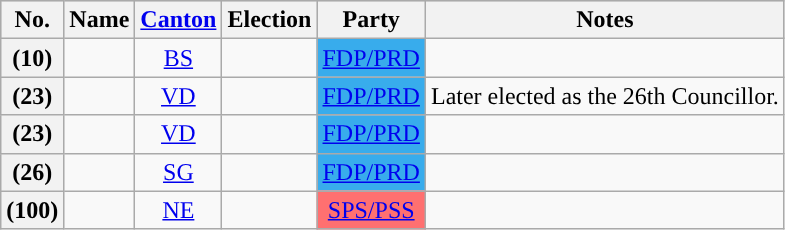<table class="wikitable sortable" style="text-align:center">
<tr style="background:#cccccc">
<th>No.</th>
<th>Name</th>
<th><a href='#'>Canton</a></th>
<th>Election</th>
<th>Party</th>
<th class="unsortable">Notes</th>
</tr>
<tr>
<th style="background:">(10)</th>
<td></td>
<td><a href='#'>BS</a></td>
<td></td>
<td bgcolor=#38ACEC><a href='#'>FDP/PRD</a></td>
<td></td>
</tr>
<tr>
<th style="background:">(23)</th>
<td></td>
<td><a href='#'>VD</a></td>
<td></td>
<td bgcolor=#38ACEC><a href='#'>FDP/PRD</a></td>
<td>Later elected as the 26th Councillor.</td>
</tr>
<tr>
<th style="background:">(23)</th>
<td></td>
<td><a href='#'>VD</a></td>
<td></td>
<td bgcolor=#38ACEC><a href='#'>FDP/PRD</a></td>
<td></td>
</tr>
<tr>
<th style="background:">(26)</th>
<td></td>
<td><a href='#'>SG</a></td>
<td></td>
<td bgcolor=#38ACEC><a href='#'>FDP/PRD</a></td>
<td></td>
</tr>
<tr>
<th style="background:">(100)</th>
<td></td>
<td><a href='#'>NE</a></td>
<td></td>
<td bgcolor=#FF7070><a href='#'>SPS/PSS</a></td>
<td></td>
</tr>
</table>
